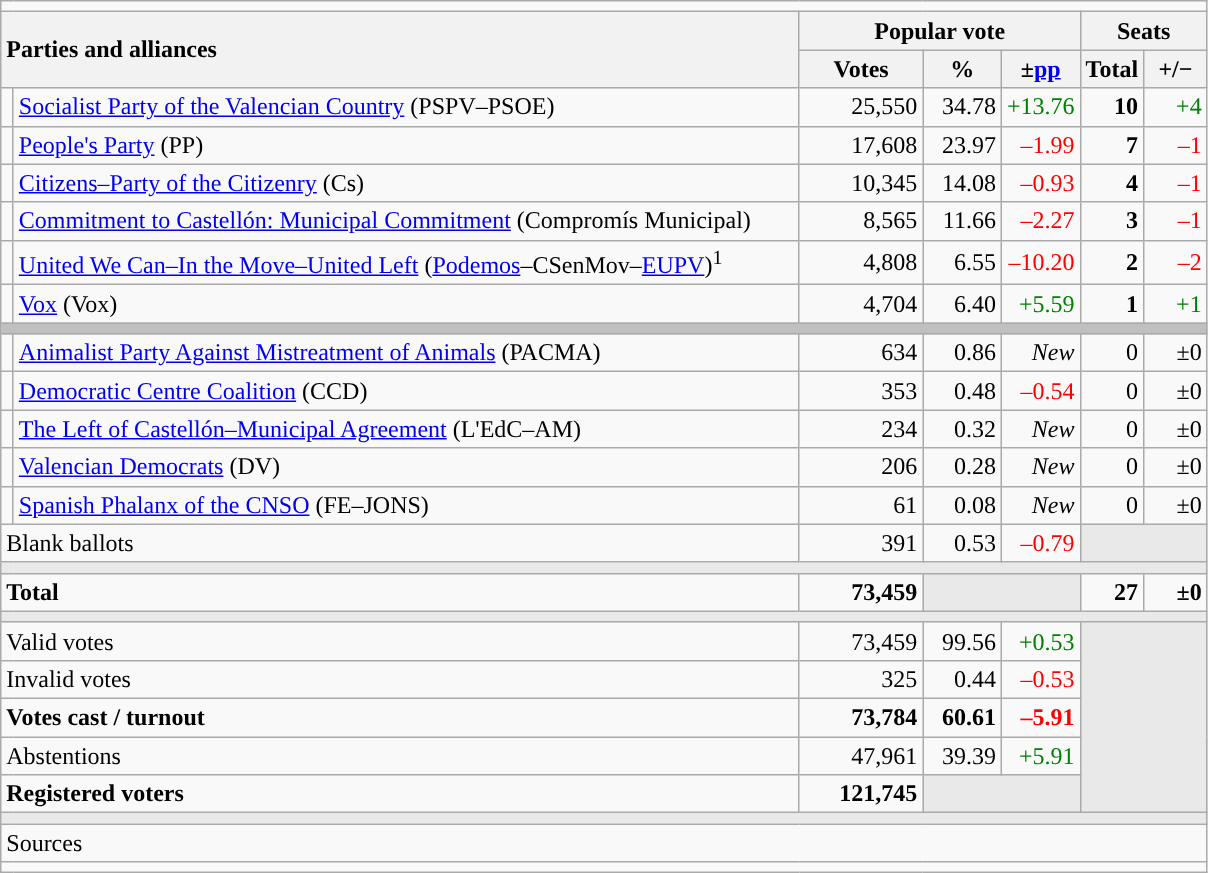<table class="wikitable" style="text-align:right;">
<tr>
<td colspan="7"></td>
</tr>
<tr>
<th style="text-align:left;" rowspan="2" colspan="2" width="525">Parties and alliances</th>
<th colspan="3">Popular vote</th>
<th colspan="2">Seats</th>
</tr>
<tr>
<th width="75">Votes</th>
<th width="45">%</th>
<th width="45">±<a href='#'>pp</a></th>
<th width="35">Total</th>
<th width="35">+/−</th>
</tr>
<tr>
<td width="1" style="color:inherit;background:"></td>
<td align="left"><a href='#'>Socialist Party of the Valencian Country</a> (PSPV–PSOE)</td>
<td>25,550</td>
<td>34.78</td>
<td style="color:green;">+13.76</td>
<td><strong>10</strong></td>
<td style="color:green;">+4</td>
</tr>
<tr>
<td style="color:inherit;background:"></td>
<td align="left"><a href='#'>People's Party</a> (PP)</td>
<td>17,608</td>
<td>23.97</td>
<td style="color:red;">–1.99</td>
<td><strong>7</strong></td>
<td style="color:red;">–1</td>
</tr>
<tr>
<td style="color:inherit;background:"></td>
<td align="left"><a href='#'>Citizens–Party of the Citizenry</a> (Cs)</td>
<td>10,345</td>
<td>14.08</td>
<td style="color:red;">–0.93</td>
<td><strong>4</strong></td>
<td style="color:red;">–1</td>
</tr>
<tr>
<td style="color:inherit;background:"></td>
<td align="left"><a href='#'>Commitment to Castellón: Municipal Commitment</a> (Compromís Municipal)</td>
<td>8,565</td>
<td>11.66</td>
<td style="color:red;">–2.27</td>
<td><strong>3</strong></td>
<td style="color:red;">–1</td>
</tr>
<tr>
<td style="color:inherit;background:"></td>
<td align="left"><a href='#'>United We Can–In the Move–United Left</a> (<a href='#'>Podemos</a>–CSenMov–<a href='#'>EUPV</a>)<sup>1</sup></td>
<td>4,808</td>
<td>6.55</td>
<td style="color:red;">–10.20</td>
<td><strong>2</strong></td>
<td style="color:red;">–2</td>
</tr>
<tr>
<td style="color:inherit;background:"></td>
<td align="left"><a href='#'>Vox</a> (Vox)</td>
<td>4,704</td>
<td>6.40</td>
<td style="color:green;">+5.59</td>
<td><strong>1</strong></td>
<td style="color:green;">+1</td>
</tr>
<tr>
<td colspan="7" bgcolor="#C0C0C0"></td>
</tr>
<tr>
<td style="color:inherit;background:"></td>
<td align="left"><a href='#'>Animalist Party Against Mistreatment of Animals</a> (PACMA)</td>
<td>634</td>
<td>0.86</td>
<td><em>New</em></td>
<td>0</td>
<td>±0</td>
</tr>
<tr>
<td style="color:inherit;background:"></td>
<td align="left"><a href='#'>Democratic Centre Coalition</a> (CCD)</td>
<td>353</td>
<td>0.48</td>
<td style="color:red;">–0.54</td>
<td>0</td>
<td>±0</td>
</tr>
<tr>
<td style="color:inherit;background:"></td>
<td align="left"><a href='#'>The Left of Castellón–Municipal Agreement</a> (L'EdC–AM)</td>
<td>234</td>
<td>0.32</td>
<td><em>New</em></td>
<td>0</td>
<td>±0</td>
</tr>
<tr>
<td style="color:inherit;background:"></td>
<td align="left"><a href='#'>Valencian Democrats</a> (DV)</td>
<td>206</td>
<td>0.28</td>
<td><em>New</em></td>
<td>0</td>
<td>±0</td>
</tr>
<tr>
<td style="color:inherit;background:"></td>
<td align="left"><a href='#'>Spanish Phalanx of the CNSO</a> (FE–JONS)</td>
<td>61</td>
<td>0.08</td>
<td><em>New</em></td>
<td>0</td>
<td>±0</td>
</tr>
<tr>
<td align="left" colspan="2">Blank ballots</td>
<td>391</td>
<td>0.53</td>
<td style="color:red;">–0.79</td>
<td bgcolor="#E9E9E9" colspan="2"></td>
</tr>
<tr>
<td colspan="7" bgcolor="#E9E9E9"></td>
</tr>
<tr style="font-weight:bold;">
<td align="left" colspan="2">Total</td>
<td>73,459</td>
<td bgcolor="#E9E9E9" colspan="2"></td>
<td>27</td>
<td>±0</td>
</tr>
<tr>
<td colspan="7" bgcolor="#E9E9E9"></td>
</tr>
<tr>
<td align="left" colspan="2">Valid votes</td>
<td>73,459</td>
<td>99.56</td>
<td style="color:green;">+0.53</td>
<td bgcolor="#E9E9E9" colspan="2" rowspan="5"></td>
</tr>
<tr>
<td align="left" colspan="2">Invalid votes</td>
<td>325</td>
<td>0.44</td>
<td style="color:red;">–0.53</td>
</tr>
<tr style="font-weight:bold;">
<td align="left" colspan="2">Votes cast / turnout</td>
<td>73,784</td>
<td>60.61</td>
<td style="color:red;">–5.91</td>
</tr>
<tr>
<td align="left" colspan="2">Abstentions</td>
<td>47,961</td>
<td>39.39</td>
<td style="color:green;">+5.91</td>
</tr>
<tr style="font-weight:bold;">
<td align="left" colspan="2">Registered voters</td>
<td>121,745</td>
<td bgcolor="#E9E9E9" colspan="2"></td>
</tr>
<tr>
<td colspan="7" bgcolor="#E9E9E9"></td>
</tr>
<tr>
<td align="left" colspan="7">Sources</td>
</tr>
<tr>
<td colspan="7" style="text-align:left; max-width:790px;"></td>
</tr>
</table>
